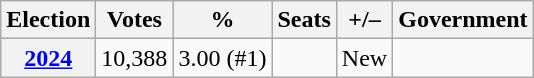<table class="wikitable">
<tr>
<th>Election</th>
<th>Votes</th>
<th>%</th>
<th>Seats</th>
<th>+/–</th>
<th>Government</th>
</tr>
<tr>
<th><a href='#'>2024</a></th>
<td>10,388</td>
<td>3.00 (#1)</td>
<td></td>
<td>New</td>
<td></td>
</tr>
</table>
